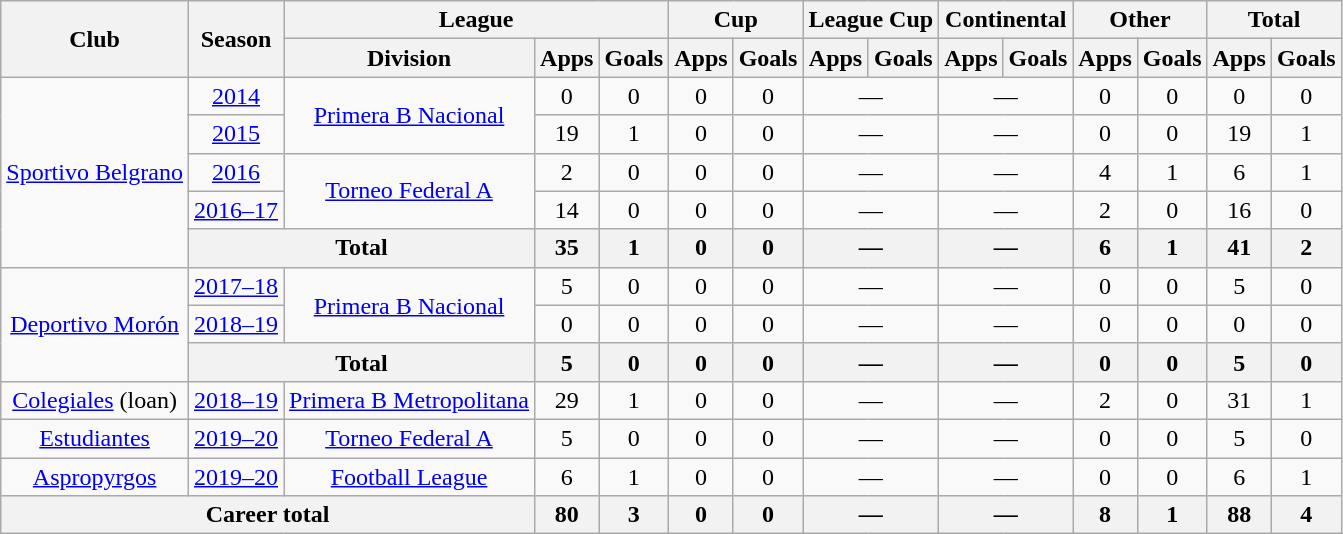<table class="wikitable" style="text-align:center">
<tr>
<th rowspan="2">Club</th>
<th rowspan="2">Season</th>
<th colspan="3">League</th>
<th colspan="2">Cup</th>
<th colspan="2">League Cup</th>
<th colspan="2">Continental</th>
<th colspan="2">Other</th>
<th colspan="2">Total</th>
</tr>
<tr>
<th>Division</th>
<th>Apps</th>
<th>Goals</th>
<th>Apps</th>
<th>Goals</th>
<th>Apps</th>
<th>Goals</th>
<th>Apps</th>
<th>Goals</th>
<th>Apps</th>
<th>Goals</th>
<th>Apps</th>
<th>Goals</th>
</tr>
<tr>
<td rowspan="5"><a href='#'>Sportivo Belgrano</a></td>
<td><a href='#'>2014</a></td>
<td rowspan="2"><a href='#'>Primera B Nacional</a></td>
<td>0</td>
<td>0</td>
<td>0</td>
<td>0</td>
<td colspan="2">—</td>
<td colspan="2">—</td>
<td>0</td>
<td>0</td>
<td>0</td>
<td>0</td>
</tr>
<tr>
<td><a href='#'>2015</a></td>
<td>19</td>
<td>1</td>
<td>0</td>
<td>0</td>
<td colspan="2">—</td>
<td colspan="2">—</td>
<td>0</td>
<td>0</td>
<td>19</td>
<td>1</td>
</tr>
<tr>
<td><a href='#'>2016</a></td>
<td rowspan="2"><a href='#'>Torneo Federal A</a></td>
<td>2</td>
<td>0</td>
<td>0</td>
<td>0</td>
<td colspan="2">—</td>
<td colspan="2">—</td>
<td>4</td>
<td>1</td>
<td>6</td>
<td>1</td>
</tr>
<tr>
<td><a href='#'>2016–17</a></td>
<td>14</td>
<td>0</td>
<td>0</td>
<td>0</td>
<td colspan="2">—</td>
<td colspan="2">—</td>
<td>2</td>
<td>0</td>
<td>16</td>
<td>0</td>
</tr>
<tr>
<th colspan="2">Total</th>
<th>35</th>
<th>1</th>
<th>0</th>
<th>0</th>
<th colspan="2">—</th>
<th colspan="2">—</th>
<th>6</th>
<th>1</th>
<th>41</th>
<th>2</th>
</tr>
<tr>
<td rowspan="3"><a href='#'>Deportivo Morón</a></td>
<td><a href='#'>2017–18</a></td>
<td rowspan="2"><a href='#'>Primera B Nacional</a></td>
<td>5</td>
<td>0</td>
<td>0</td>
<td>0</td>
<td colspan="2">—</td>
<td colspan="2">—</td>
<td>0</td>
<td>0</td>
<td>5</td>
<td>0</td>
</tr>
<tr>
<td><a href='#'>2018–19</a></td>
<td>0</td>
<td>0</td>
<td>0</td>
<td>0</td>
<td colspan="2">—</td>
<td colspan="2">—</td>
<td>0</td>
<td>0</td>
<td>0</td>
<td>0</td>
</tr>
<tr>
<th colspan="2">Total</th>
<th>5</th>
<th>0</th>
<th>0</th>
<th>0</th>
<th colspan="2">—</th>
<th colspan="2">—</th>
<th>0</th>
<th>0</th>
<th>5</th>
<th>0</th>
</tr>
<tr>
<td rowspan="1"><a href='#'>Colegiales</a> (loan)</td>
<td><a href='#'>2018–19</a></td>
<td rowspan="1"><a href='#'>Primera B Metropolitana</a></td>
<td>29</td>
<td>1</td>
<td>0</td>
<td>0</td>
<td colspan="2">—</td>
<td colspan="2">—</td>
<td>2</td>
<td>0</td>
<td>31</td>
<td>1</td>
</tr>
<tr>
<td rowspan="1"><a href='#'>Estudiantes</a></td>
<td><a href='#'>2019–20</a></td>
<td rowspan="1"><a href='#'>Torneo Federal A</a></td>
<td>5</td>
<td>0</td>
<td>0</td>
<td>0</td>
<td colspan="2">—</td>
<td colspan="2">—</td>
<td>0</td>
<td>0</td>
<td>5</td>
<td>0</td>
</tr>
<tr>
<td rowspan="1"><a href='#'>Aspropyrgos</a></td>
<td><a href='#'>2019–20</a></td>
<td rowspan="1"><a href='#'>Football League</a></td>
<td>6</td>
<td>1</td>
<td>0</td>
<td>0</td>
<td colspan="2">—</td>
<td colspan="2">—</td>
<td>0</td>
<td>0</td>
<td>6</td>
<td>1</td>
</tr>
<tr>
<th colspan="3">Career total</th>
<th>80</th>
<th>3</th>
<th>0</th>
<th>0</th>
<th colspan="2">—</th>
<th colspan="2">—</th>
<th>8</th>
<th>1</th>
<th>88</th>
<th>4</th>
</tr>
</table>
